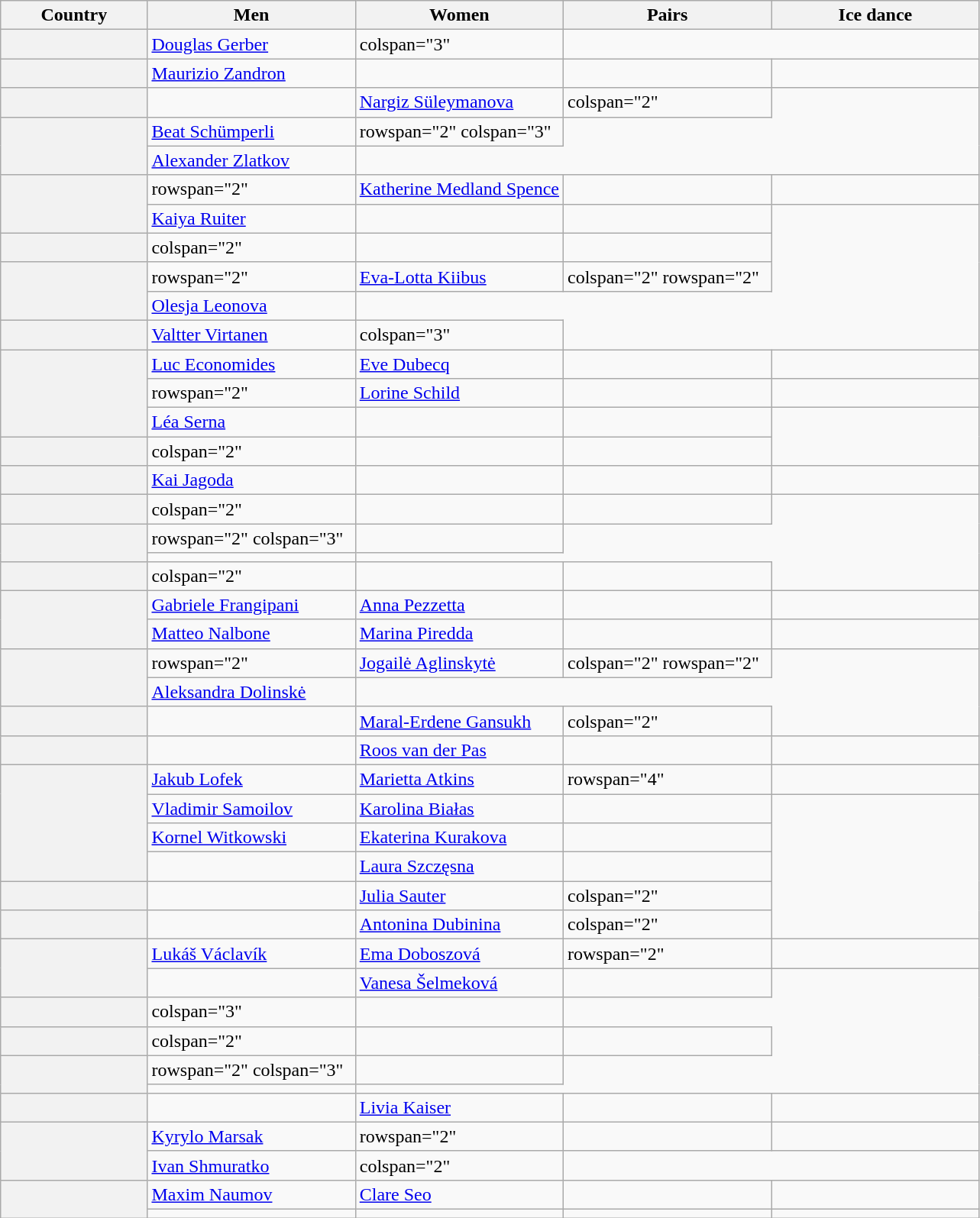<table class="wikitable unsortable" style="text-align:left">
<tr>
<th scope="col" style="width:15%">Country</th>
<th scope="col" style="width:21.25%">Men</th>
<th scope="col" style="width:21.25%">Women</th>
<th scope="col" style="width:21.25%">Pairs</th>
<th scope="col" style="width:21.25%">Ice dance</th>
</tr>
<tr>
<th scope="row" style="text-align:left"></th>
<td><a href='#'>Douglas Gerber</a></td>
<td>colspan="3" </td>
</tr>
<tr>
<th scope="row" style="text-align:left"></th>
<td><a href='#'>Maurizio Zandron</a></td>
<td></td>
<td></td>
<td></td>
</tr>
<tr>
<th scope="row" style="text-align:left"></th>
<td></td>
<td><a href='#'>Nargiz Süleymanova</a></td>
<td>colspan="2" </td>
</tr>
<tr>
<th scope="row" style="text-align:left" rowspan="2"></th>
<td><a href='#'>Beat Schümperli</a></td>
<td>rowspan="2" colspan="3" </td>
</tr>
<tr>
<td><a href='#'>Alexander Zlatkov</a></td>
</tr>
<tr>
<th rowspan="2" scope="row" style="text-align:left"></th>
<td>rowspan="2" </td>
<td><a href='#'>Katherine Medland Spence</a></td>
<td></td>
<td></td>
</tr>
<tr>
<td><a href='#'>Kaiya Ruiter</a></td>
<td></td>
<td></td>
</tr>
<tr>
<th scope="row" style="text-align:left"></th>
<td>colspan="2" </td>
<td></td>
<td></td>
</tr>
<tr>
<th rowspan="2" scope="row" style="text-align:left"></th>
<td>rowspan="2" </td>
<td><a href='#'>Eva-Lotta Kiibus</a></td>
<td>colspan="2" rowspan="2" </td>
</tr>
<tr>
<td><a href='#'>Olesja Leonova</a></td>
</tr>
<tr>
<th scope="row" style="text-align:left"></th>
<td><a href='#'>Valtter Virtanen</a></td>
<td>colspan="3" </td>
</tr>
<tr>
<th rowspan="3" scope="row" style="text-align:left"></th>
<td><a href='#'>Luc Economides</a></td>
<td><a href='#'>Eve Dubecq</a></td>
<td></td>
<td></td>
</tr>
<tr>
<td>rowspan="2" </td>
<td><a href='#'>Lorine Schild</a></td>
<td></td>
<td></td>
</tr>
<tr>
<td><a href='#'>Léa Serna</a></td>
<td></td>
<td></td>
</tr>
<tr>
<th scope="row" style="text-align:left"></th>
<td>colspan="2" </td>
<td></td>
<td></td>
</tr>
<tr>
<th scope="row" style="text-align:left"></th>
<td><a href='#'>Kai Jagoda</a></td>
<td></td>
<td></td>
<td></td>
</tr>
<tr>
<th scope="row" style="text-align:left"></th>
<td>colspan="2" </td>
<td></td>
<td></td>
</tr>
<tr>
<th rowspan="2" scope="row" style="text-align:left"></th>
<td>rowspan="2" colspan="3" </td>
<td></td>
</tr>
<tr>
<td></td>
</tr>
<tr>
<th scope="row" style="text-align:left"></th>
<td>colspan="2" </td>
<td></td>
<td></td>
</tr>
<tr>
<th rowspan="2" scope="row" style="text-align:left"></th>
<td><a href='#'>Gabriele Frangipani</a></td>
<td><a href='#'>Anna Pezzetta</a></td>
<td></td>
<td></td>
</tr>
<tr>
<td><a href='#'>Matteo Nalbone</a></td>
<td><a href='#'>Marina Piredda</a></td>
<td></td>
<td></td>
</tr>
<tr>
<th rowspan="2" scope="row" style="text-align:left"></th>
<td>rowspan="2" </td>
<td><a href='#'>Jogailė Aglinskytė</a></td>
<td>colspan="2" rowspan="2" </td>
</tr>
<tr>
<td><a href='#'>Aleksandra Dolinskė</a></td>
</tr>
<tr>
<th scope="row" style="text-align:left"></th>
<td></td>
<td><a href='#'>Maral-Erdene Gansukh</a></td>
<td>colspan="2" </td>
</tr>
<tr>
<th scope="row" style="text-align:left"></th>
<td></td>
<td><a href='#'>Roos van der Pas</a></td>
<td></td>
<td></td>
</tr>
<tr>
<th rowspan="4" scope="row" style="text-align:left"></th>
<td><a href='#'>Jakub Lofek</a></td>
<td><a href='#'>Marietta Atkins</a></td>
<td>rowspan="4" </td>
<td></td>
</tr>
<tr>
<td><a href='#'>Vladimir Samoilov</a></td>
<td><a href='#'>Karolina Białas</a></td>
<td></td>
</tr>
<tr>
<td><a href='#'>Kornel Witkowski</a></td>
<td><a href='#'>Ekaterina Kurakova</a></td>
<td></td>
</tr>
<tr>
<td></td>
<td><a href='#'>Laura Szczęsna</a></td>
<td></td>
</tr>
<tr>
<th scope="row" style="text-align:left"></th>
<td></td>
<td><a href='#'>Julia Sauter</a></td>
<td>colspan="2" </td>
</tr>
<tr>
<th scope="row" style="text-align:left"></th>
<td></td>
<td><a href='#'>Antonina Dubinina</a></td>
<td>colspan="2" </td>
</tr>
<tr>
<th rowspan="2" scope="row" style="text-align:left"></th>
<td><a href='#'>Lukáš Václavík</a></td>
<td><a href='#'>Ema Doboszová</a></td>
<td>rowspan="2" </td>
<td></td>
</tr>
<tr>
<td></td>
<td><a href='#'>Vanesa Šelmeková</a></td>
<td></td>
</tr>
<tr>
<th scope="row" style="text-align:left"></th>
<td>colspan="3" </td>
<td></td>
</tr>
<tr>
<th scope="row" style="text-align:left"></th>
<td>colspan="2" </td>
<td></td>
<td></td>
</tr>
<tr>
<th rowspan="2" scope="row" style="text-align:left"></th>
<td>rowspan="2" colspan="3" </td>
<td></td>
</tr>
<tr>
<td></td>
</tr>
<tr>
<th scope="row" style="text-align:left"></th>
<td></td>
<td><a href='#'>Livia Kaiser</a></td>
<td></td>
<td></td>
</tr>
<tr>
<th rowspan="2" scope="row" style="text-align:left"></th>
<td><a href='#'>Kyrylo Marsak</a></td>
<td>rowspan="2" </td>
<td></td>
<td></td>
</tr>
<tr>
<td><a href='#'>Ivan Shmuratko</a></td>
<td>colspan="2" </td>
</tr>
<tr>
<th rowspan="2" scope="row" style="text-align:left"></th>
<td><a href='#'>Maxim Naumov</a></td>
<td><a href='#'>Clare Seo</a></td>
<td></td>
<td></td>
</tr>
<tr>
<td></td>
<td></td>
<td></td>
<td></td>
</tr>
</table>
